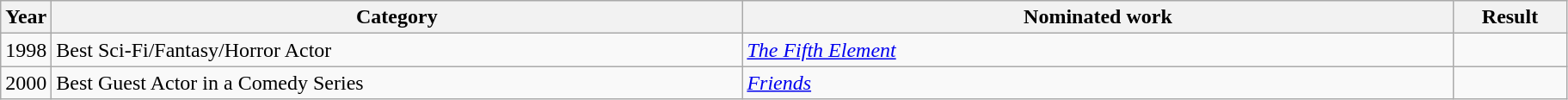<table class=wikitable>
<tr>
<th scope="col" style="width:1em;">Year</th>
<th scope="col" style="width:33em;">Category</th>
<th scope="col" style="width:34em;">Nominated work</th>
<th scope="col" style="width:5em;">Result</th>
</tr>
<tr>
<td>1998</td>
<td>Best Sci-Fi/Fantasy/Horror Actor</td>
<td><em><a href='#'>The Fifth Element</a></em></td>
<td></td>
</tr>
<tr>
<td>2000</td>
<td>Best Guest Actor in a Comedy Series</td>
<td><em><a href='#'>Friends</a></em></td>
<td></td>
</tr>
</table>
